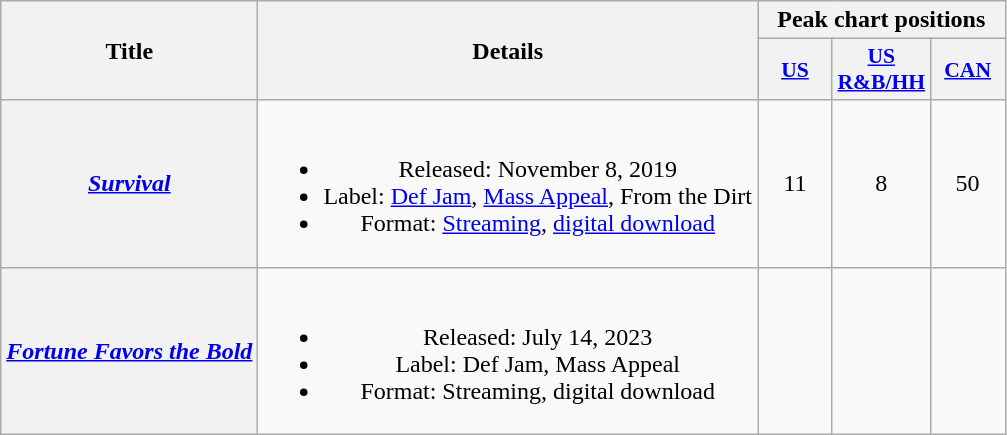<table class="wikitable plainrowheaders" style="text-align:center;">
<tr>
<th scope="col" rowspan="2">Title</th>
<th scope="col" rowspan="2">Details</th>
<th scope="col" colspan="3">Peak chart positions</th>
</tr>
<tr>
<th scope="col" style="width:3em;font-size:90%;"><a href='#'>US</a><br></th>
<th scope="col" style="width:3em;font-size:90%;"><a href='#'>US<br>R&B/HH</a><br></th>
<th scope="col" style="width:3em;font-size:90%;"><a href='#'>CAN</a><br></th>
</tr>
<tr>
<th scope="row"><em><a href='#'>Survival</a></em></th>
<td><br><ul><li>Released: November 8, 2019</li><li>Label: <a href='#'>Def Jam</a>, <a href='#'>Mass Appeal</a>, From the Dirt</li><li>Format: <a href='#'>Streaming</a>, <a href='#'>digital download</a></li></ul></td>
<td>11</td>
<td>8</td>
<td>50</td>
</tr>
<tr>
<th scope="row"><em><a href='#'>Fortune Favors the Bold</a></em></th>
<td><br><ul><li>Released: July 14, 2023</li><li>Label: Def Jam, Mass Appeal</li><li>Format: Streaming, digital download</li></ul></td>
<td></td>
<td></td>
<td></td>
</tr>
</table>
